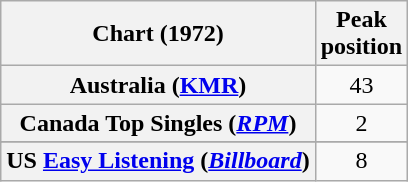<table class="wikitable sortable plainrowheaders">
<tr>
<th scope="col">Chart (1972)</th>
<th scope="col">Peak<br>position</th>
</tr>
<tr>
<th scope="row">Australia (<a href='#'>KMR</a>)</th>
<td style="text-align:center;">43</td>
</tr>
<tr>
<th scope="row">Canada Top Singles (<em><a href='#'>RPM</a></em>)</th>
<td style="text-align:center;">2</td>
</tr>
<tr>
</tr>
<tr>
<th scope="row">US <a href='#'>Easy Listening</a> (<em><a href='#'>Billboard</a></em>)</th>
<td style="text-align:center;">8</td>
</tr>
</table>
